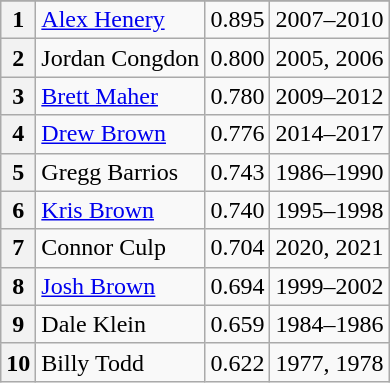<table class=wikitable>
<tr>
</tr>
<tr>
<th>1</th>
<td><a href='#'>Alex Henery</a></td>
<td>0.895</td>
<td>2007–2010</td>
</tr>
<tr>
<th>2</th>
<td>Jordan Congdon</td>
<td>0.800</td>
<td>2005, 2006</td>
</tr>
<tr>
<th>3</th>
<td><a href='#'>Brett Maher</a></td>
<td>0.780</td>
<td>2009–2012</td>
</tr>
<tr>
<th>4</th>
<td><a href='#'>Drew Brown</a></td>
<td>0.776</td>
<td>2014–2017</td>
</tr>
<tr>
<th>5</th>
<td>Gregg Barrios</td>
<td>0.743</td>
<td>1986–1990</td>
</tr>
<tr>
<th>6</th>
<td><a href='#'>Kris Brown</a></td>
<td>0.740</td>
<td>1995–1998</td>
</tr>
<tr>
<th>7</th>
<td>Connor Culp</td>
<td>0.704</td>
<td>2020, 2021</td>
</tr>
<tr>
<th>8</th>
<td><a href='#'>Josh Brown</a></td>
<td>0.694</td>
<td>1999–2002</td>
</tr>
<tr>
<th>9</th>
<td>Dale Klein</td>
<td>0.659</td>
<td>1984–1986</td>
</tr>
<tr>
<th>10</th>
<td>Billy Todd</td>
<td>0.622</td>
<td>1977, 1978</td>
</tr>
</table>
